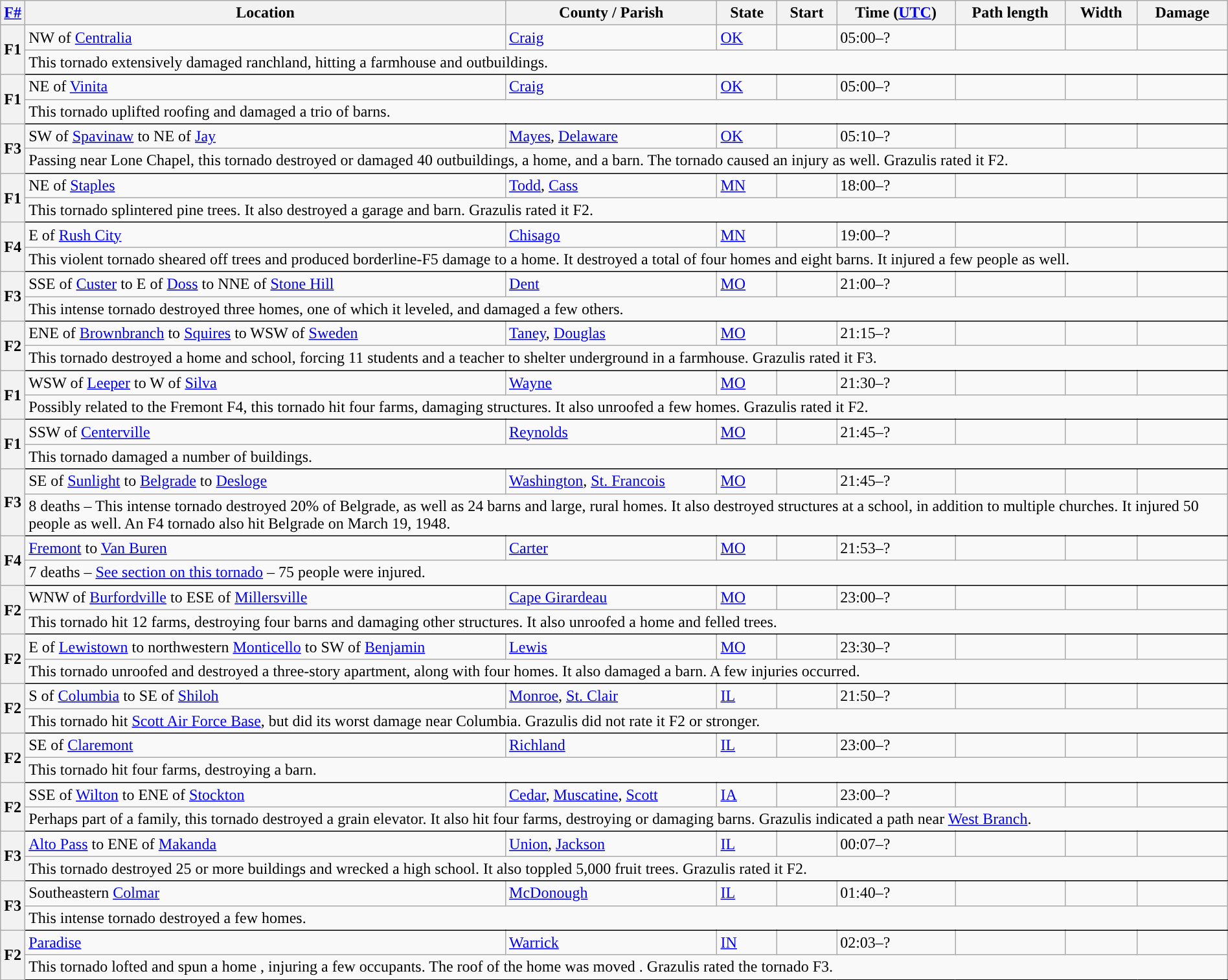<table class="wikitable sortable" style="width:100%;">
<tr>
<th scope="col"  style="width:2%; text-align:center;"><a href='#'>F#</a></th>
<th scope="col" text-align:center;" class="unsortable">Location</th>
<th scope="col" text-align:center;" class="unsortable">County / Parish</th>
<th scope="col" text-align:center;">State</th>
<th scope="col" align="center">Start </th>
<th scope="col" text-align:center;">Time (<a href='#'>UTC</a>)</th>
<th scope="col" text-align:center;">Path length</th>
<th scope="col" text-align:center;">Width</th>
<th scope="col" text-align:center;">Damage</th>
</tr>
<tr>
<th scope="row" rowspan="2" style="background-color:#">F1</th>
<td>NW of <a href='#'>Centralia</a></td>
<td><a href='#'>Craig</a></td>
<td><a href='#'>OK</a></td>
<td></td>
<td>05:00–?</td>
<td></td>
<td></td>
<td></td>
</tr>
<tr class="expand-child">
<td colspan="9" style=" border-bottom: 1px solid black;">This tornado extensively damaged ranchland, hitting a farmhouse and outbuildings.</td>
</tr>
<tr>
<th scope="row" rowspan="2" style="background-color:#">F1</th>
<td>NE of <a href='#'>Vinita</a></td>
<td><a href='#'>Craig</a></td>
<td><a href='#'>OK</a></td>
<td></td>
<td>05:00–?</td>
<td></td>
<td></td>
<td></td>
</tr>
<tr class="expand-child">
<td colspan="9" style=" border-bottom: 1px solid black;">This tornado uplifted roofing and damaged a trio of barns.</td>
</tr>
<tr>
<th scope="row" rowspan="2" style="background-color:#">F3</th>
<td>SW of <a href='#'>Spavinaw</a> to NE of <a href='#'>Jay</a></td>
<td><a href='#'>Mayes</a>, <a href='#'>Delaware</a></td>
<td><a href='#'>OK</a></td>
<td></td>
<td>05:10–?</td>
<td></td>
<td></td>
<td></td>
</tr>
<tr class="expand-child">
<td colspan="9" style=" border-bottom: 1px solid black;">Passing near Lone Chapel, this tornado destroyed or damaged 40 outbuildings, a home, and a barn. The tornado caused an injury as well. Grazulis rated it F2.</td>
</tr>
<tr>
<th scope="row" rowspan="2" style="background-color:#">F1</th>
<td>NE of <a href='#'>Staples</a></td>
<td><a href='#'>Todd</a>, <a href='#'>Cass</a></td>
<td><a href='#'>MN</a></td>
<td></td>
<td>18:00–?</td>
<td></td>
<td></td>
<td></td>
</tr>
<tr class="expand-child">
<td colspan="9" style=" border-bottom: 1px solid black;">This tornado splintered pine trees. It also destroyed a garage and barn. Grazulis rated it F2.</td>
</tr>
<tr>
<th scope="row" rowspan="2" style="background-color:#">F4</th>
<td>E of <a href='#'>Rush City</a></td>
<td><a href='#'>Chisago</a></td>
<td><a href='#'>MN</a></td>
<td></td>
<td>19:00–?</td>
<td></td>
<td></td>
<td></td>
</tr>
<tr class="expand-child">
<td colspan="9" style=" border-bottom: 1px solid black;">This violent tornado sheared off  trees and produced borderline-F5 damage to a home. It destroyed a total of four homes and eight barns. It injured a few people as well.</td>
</tr>
<tr>
<th scope="row" rowspan="2" style="background-color:#">F3</th>
<td>SSE of <a href='#'>Custer</a> to E of <a href='#'>Doss</a> to NNE of <a href='#'>Stone Hill</a></td>
<td><a href='#'>Dent</a></td>
<td><a href='#'>MO</a></td>
<td></td>
<td>21:00–?</td>
<td></td>
<td></td>
<td></td>
</tr>
<tr class="expand-child">
<td colspan="9" style=" border-bottom: 1px solid black;">This intense tornado destroyed three homes, one of which it leveled, and damaged a few others.</td>
</tr>
<tr>
<th scope="row" rowspan="2" style="background-color:#">F2</th>
<td>ENE of <a href='#'>Brownbranch</a> to <a href='#'>Squires</a> to WSW of <a href='#'>Sweden</a></td>
<td><a href='#'>Taney</a>, <a href='#'>Douglas</a></td>
<td><a href='#'>MO</a></td>
<td></td>
<td>21:15–?</td>
<td></td>
<td></td>
<td></td>
</tr>
<tr class="expand-child">
<td colspan="9" style=" border-bottom: 1px solid black;">This tornado destroyed a home and school, forcing 11 students and a teacher to shelter underground in a farmhouse. Grazulis rated it F3.</td>
</tr>
<tr>
<th scope="row" rowspan="2" style="background-color:#">F1</th>
<td>WSW of <a href='#'>Leeper</a> to W of <a href='#'>Silva</a></td>
<td><a href='#'>Wayne</a></td>
<td><a href='#'>MO</a></td>
<td></td>
<td>21:30–?</td>
<td></td>
<td></td>
<td></td>
</tr>
<tr class="expand-child">
<td colspan="9" style=" border-bottom: 1px solid black;">Possibly related to the Fremont F4, this tornado hit four farms, damaging structures. It also unroofed a few homes. Grazulis rated it F2.</td>
</tr>
<tr>
<th scope="row" rowspan="2" style="background-color:#">F1</th>
<td>SSW of <a href='#'>Centerville</a></td>
<td><a href='#'>Reynolds</a></td>
<td><a href='#'>MO</a></td>
<td></td>
<td>21:45–?</td>
<td></td>
<td></td>
<td></td>
</tr>
<tr class="expand-child">
<td colspan="9" style=" border-bottom: 1px solid black;">This tornado damaged a number of buildings.</td>
</tr>
<tr>
<th scope="row" rowspan="2" style="background-color:#">F3</th>
<td>SE of <a href='#'>Sunlight</a> to <a href='#'>Belgrade</a> to <a href='#'>Desloge</a></td>
<td><a href='#'>Washington</a>, <a href='#'>St. Francois</a></td>
<td><a href='#'>MO</a></td>
<td></td>
<td>21:45–?</td>
<td></td>
<td></td>
<td></td>
</tr>
<tr class="expand-child">
<td colspan="9" style=" border-bottom: 1px solid black;">8 deaths – This intense tornado destroyed 20% of Belgrade, as well as 24 barns and large, rural homes. It also destroyed structures at a school, in addition to multiple churches. It injured 50 people as well. An F4 tornado also hit Belgrade on March 19, 1948.</td>
</tr>
<tr>
<th scope="row" rowspan="2" style="background-color:#">F4</th>
<td><a href='#'>Fremont</a> to <a href='#'>Van Buren</a></td>
<td><a href='#'>Carter</a></td>
<td><a href='#'>MO</a></td>
<td></td>
<td>21:53–?</td>
<td></td>
<td></td>
<td></td>
</tr>
<tr class="expand-child">
<td colspan="9" style=" border-bottom: 1px solid black;">7 deaths – <a href='#'>See section on this tornado</a> – 75 people were injured.</td>
</tr>
<tr>
<th scope="row" rowspan="2" style="background-color:#">F2</th>
<td>WNW of <a href='#'>Burfordville</a> to ESE of <a href='#'>Millersville</a></td>
<td><a href='#'>Cape Girardeau</a></td>
<td><a href='#'>MO</a></td>
<td></td>
<td>23:00–?</td>
<td></td>
<td></td>
<td></td>
</tr>
<tr class="expand-child">
<td colspan="9" style=" border-bottom: 1px solid black;">This tornado hit 12 farms, destroying four barns and damaging other structures. It also unroofed a home and felled trees.</td>
</tr>
<tr>
<th scope="row" rowspan="2" style="background-color:#">F2</th>
<td>E of <a href='#'>Lewistown</a> to northwestern <a href='#'>Monticello</a> to SW of <a href='#'>Benjamin</a></td>
<td><a href='#'>Lewis</a></td>
<td><a href='#'>MO</a></td>
<td></td>
<td>23:30–?</td>
<td></td>
<td></td>
<td></td>
</tr>
<tr class="expand-child">
<td colspan="9" style=" border-bottom: 1px solid black;">This tornado unroofed and destroyed a three-story apartment, along with four homes. It also damaged a barn. A few injuries occurred.</td>
</tr>
<tr>
<th scope="row" rowspan="2" style="background-color:#">F2</th>
<td>S of <a href='#'>Columbia</a> to SE of <a href='#'>Shiloh</a></td>
<td><a href='#'>Monroe</a>, <a href='#'>St. Clair</a></td>
<td><a href='#'>IL</a></td>
<td></td>
<td>21:50–?</td>
<td></td>
<td></td>
<td></td>
</tr>
<tr class="expand-child">
<td colspan="9" style=" border-bottom: 1px solid black;">This tornado hit <a href='#'>Scott Air Force Base</a>, but did its worst damage near Columbia. Grazulis did not rate it F2 or stronger.</td>
</tr>
<tr>
<th scope="row" rowspan="2" style="background-color:#">F2</th>
<td>SE of <a href='#'>Claremont</a></td>
<td><a href='#'>Richland</a></td>
<td><a href='#'>IL</a></td>
<td></td>
<td>23:00–?</td>
<td></td>
<td></td>
<td></td>
</tr>
<tr class="expand-child">
<td colspan="9" style=" border-bottom: 1px solid black;">This tornado hit four farms, destroying a barn.</td>
</tr>
<tr>
<th scope="row" rowspan="2" style="background-color:#">F2</th>
<td>SSE of <a href='#'>Wilton</a> to ENE of <a href='#'>Stockton</a></td>
<td><a href='#'>Cedar</a>, <a href='#'>Muscatine</a>, <a href='#'>Scott</a></td>
<td><a href='#'>IA</a></td>
<td></td>
<td>23:00–?</td>
<td></td>
<td></td>
<td></td>
</tr>
<tr class="expand-child">
<td colspan="9" style=" border-bottom: 1px solid black;">Perhaps part of a family, this tornado destroyed a grain elevator. It also hit four farms, destroying or damaging barns. Grazulis indicated a path near <a href='#'>West Branch</a>.</td>
</tr>
<tr>
<th scope="row" rowspan="2" style="background-color:#">F3</th>
<td><a href='#'>Alto Pass</a> to ENE of <a href='#'>Makanda</a></td>
<td><a href='#'>Union</a>, <a href='#'>Jackson</a></td>
<td><a href='#'>IL</a></td>
<td></td>
<td>00:07–?</td>
<td></td>
<td></td>
<td></td>
</tr>
<tr class="expand-child">
<td colspan="9" style=" border-bottom: 1px solid black;">This tornado destroyed 25 or more buildings and wrecked a high school. It also toppled 5,000 fruit trees. Grazulis rated it F2.</td>
</tr>
<tr>
<th scope="row" rowspan="2" style="background-color:#">F3</th>
<td>Southeastern <a href='#'>Colmar</a></td>
<td><a href='#'>McDonough</a></td>
<td><a href='#'>IL</a></td>
<td></td>
<td>01:40–?</td>
<td></td>
<td></td>
<td></td>
</tr>
<tr class="expand-child">
<td colspan="9" style=" border-bottom: 1px solid black;">This intense tornado destroyed a few homes.</td>
</tr>
<tr>
<th scope="row" rowspan="2" style="background-color:#">F2</th>
<td><a href='#'>Paradise</a></td>
<td><a href='#'>Warrick</a></td>
<td><a href='#'>IN</a></td>
<td></td>
<td>02:03–?</td>
<td></td>
<td></td>
<td></td>
</tr>
<tr class="expand-child">
<td colspan="9" style=" border-bottom: 1px solid black;">This tornado lofted and spun a home , injuring a few occupants. The roof of the home was moved . Grazulis rated the tornado F3.</td>
</tr>
</table>
